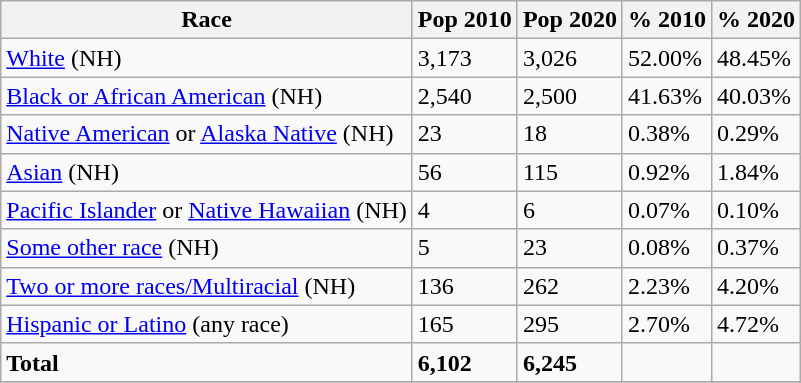<table class="wikitable">
<tr>
<th>Race</th>
<th>Pop 2010</th>
<th>Pop 2020</th>
<th>% 2010</th>
<th>% 2020</th>
</tr>
<tr>
<td><a href='#'>White</a> (NH)</td>
<td>3,173</td>
<td>3,026</td>
<td>52.00%</td>
<td>48.45%</td>
</tr>
<tr>
<td><a href='#'>Black or African American</a> (NH)</td>
<td>2,540</td>
<td>2,500</td>
<td>41.63%</td>
<td>40.03%</td>
</tr>
<tr>
<td><a href='#'>Native American</a> or <a href='#'>Alaska Native</a> (NH)</td>
<td>23</td>
<td>18</td>
<td>0.38%</td>
<td>0.29%</td>
</tr>
<tr>
<td><a href='#'>Asian</a> (NH)</td>
<td>56</td>
<td>115</td>
<td>0.92%</td>
<td>1.84%</td>
</tr>
<tr>
<td><a href='#'>Pacific Islander</a> or <a href='#'>Native Hawaiian</a> (NH)</td>
<td>4</td>
<td>6</td>
<td>0.07%</td>
<td>0.10%</td>
</tr>
<tr>
<td><a href='#'>Some other race</a> (NH)</td>
<td>5</td>
<td>23</td>
<td>0.08%</td>
<td>0.37%</td>
</tr>
<tr>
<td><a href='#'>Two or more races/Multiracial</a> (NH)</td>
<td>136</td>
<td>262</td>
<td>2.23%</td>
<td>4.20%</td>
</tr>
<tr>
<td><a href='#'>Hispanic or Latino</a> (any race)</td>
<td>165</td>
<td>295</td>
<td>2.70%</td>
<td>4.72%</td>
</tr>
<tr>
<td><strong>Total</strong></td>
<td><strong>6,102</strong></td>
<td><strong>6,245</strong></td>
<td></td>
<td></td>
</tr>
<tr>
</tr>
</table>
